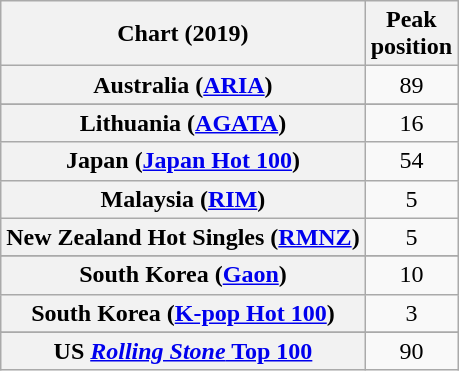<table class="wikitable sortable plainrowheaders" style="text-align:center">
<tr>
<th scope="col">Chart (2019)</th>
<th scope="col">Peak<br>position</th>
</tr>
<tr>
<th scope="row">Australia (<a href='#'>ARIA</a>)</th>
<td>89</td>
</tr>
<tr>
</tr>
<tr>
</tr>
<tr>
</tr>
<tr>
</tr>
<tr>
<th scope="row">Lithuania (<a href='#'>AGATA</a>)</th>
<td>16</td>
</tr>
<tr>
<th scope="row">Japan (<a href='#'>Japan Hot 100</a>)</th>
<td>54</td>
</tr>
<tr>
<th scope="row">Malaysia (<a href='#'>RIM</a>)</th>
<td>5</td>
</tr>
<tr>
<th scope="row">New Zealand Hot Singles (<a href='#'>RMNZ</a>)</th>
<td>5</td>
</tr>
<tr>
</tr>
<tr>
</tr>
<tr>
<th scope="row">South Korea (<a href='#'>Gaon</a>)</th>
<td>10</td>
</tr>
<tr>
<th scope="row">South Korea (<a href='#'>K-pop Hot 100</a>)</th>
<td>3</td>
</tr>
<tr>
</tr>
<tr>
</tr>
<tr>
</tr>
<tr>
<th scope="row">US <a href='#'><em>Rolling Stone</em> Top 100</a></th>
<td>90</td>
</tr>
</table>
